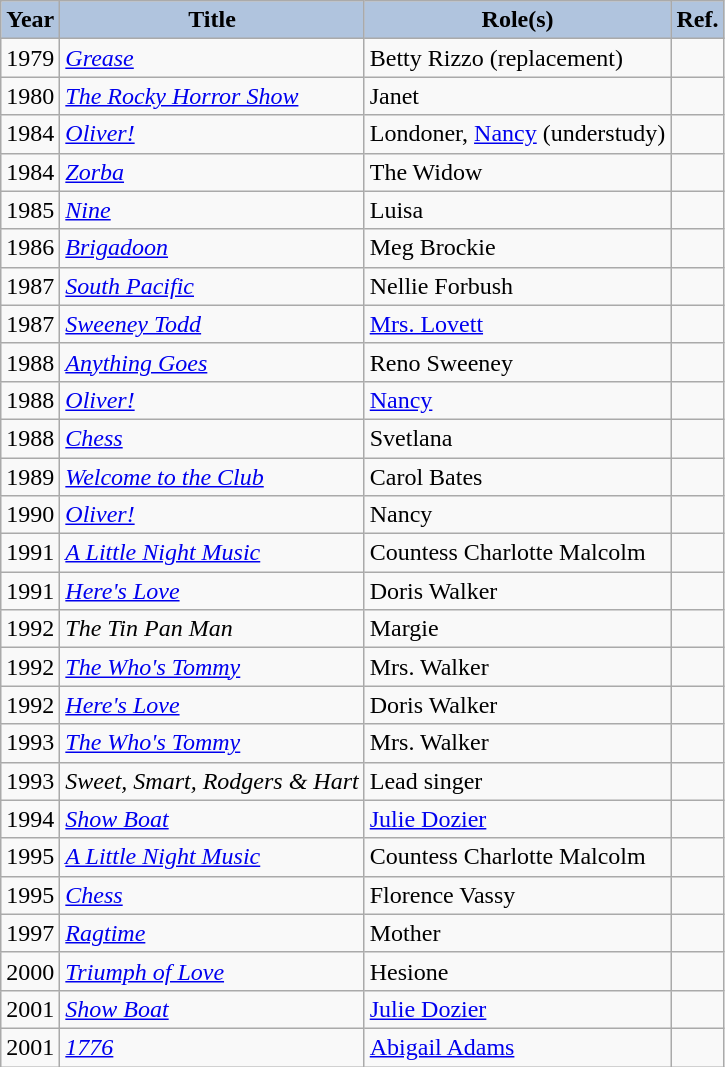<table class="wikitable sortable" font-size: 95%;">
<tr>
<th style="background: #B0C4DE;">Year</th>
<th style="background: #B0C4DE;">Title</th>
<th style="background: #B0C4DE;">Role(s)</th>
<th style="background: #B0C4DE;" class="unsortable">Ref.</th>
</tr>
<tr>
<td>1979</td>
<td><em><a href='#'>Grease</a></em></td>
<td>Betty Rizzo (replacement)</td>
<td></td>
</tr>
<tr>
<td>1980</td>
<td><em><a href='#'>The Rocky Horror Show</a></em></td>
<td>Janet</td>
<td></td>
</tr>
<tr>
<td>1984</td>
<td><em><a href='#'>Oliver!</a></em></td>
<td>Londoner, <a href='#'>Nancy</a> (understudy)</td>
<td></td>
</tr>
<tr>
<td>1984</td>
<td><em><a href='#'>Zorba</a></em></td>
<td>The Widow</td>
<td></td>
</tr>
<tr>
<td>1985</td>
<td><em><a href='#'>Nine</a></em></td>
<td>Luisa</td>
<td></td>
</tr>
<tr>
<td>1986</td>
<td><em><a href='#'>Brigadoon</a></em></td>
<td>Meg Brockie</td>
<td></td>
</tr>
<tr>
<td>1987</td>
<td><em><a href='#'>South Pacific</a></em></td>
<td>Nellie Forbush</td>
<td></td>
</tr>
<tr>
<td>1987</td>
<td><em><a href='#'>Sweeney Todd</a></em></td>
<td><a href='#'>Mrs. Lovett</a></td>
<td></td>
</tr>
<tr>
<td>1988</td>
<td><em><a href='#'>Anything Goes</a></em></td>
<td>Reno Sweeney</td>
<td></td>
</tr>
<tr>
<td>1988</td>
<td><em><a href='#'>Oliver!</a></em></td>
<td><a href='#'>Nancy</a></td>
<td></td>
</tr>
<tr>
<td>1988</td>
<td><em><a href='#'>Chess</a></em></td>
<td>Svetlana</td>
<td></td>
</tr>
<tr>
<td>1989</td>
<td><em><a href='#'>Welcome to the Club</a></em></td>
<td>Carol Bates</td>
<td></td>
</tr>
<tr>
<td>1990</td>
<td><em><a href='#'>Oliver!</a></em></td>
<td>Nancy</td>
<td></td>
</tr>
<tr>
<td>1991</td>
<td><em><a href='#'>A Little Night Music</a></em></td>
<td>Countess Charlotte Malcolm</td>
<td></td>
</tr>
<tr>
<td>1991</td>
<td><em><a href='#'>Here's Love</a></em></td>
<td>Doris Walker</td>
<td></td>
</tr>
<tr>
<td>1992</td>
<td><em>The Tin Pan Man</em></td>
<td>Margie</td>
<td></td>
</tr>
<tr>
<td>1992</td>
<td><em><a href='#'>The Who's Tommy</a></em></td>
<td>Mrs. Walker</td>
<td></td>
</tr>
<tr>
<td>1992</td>
<td><em><a href='#'>Here's Love</a></em></td>
<td>Doris Walker</td>
<td></td>
</tr>
<tr>
<td>1993</td>
<td><em><a href='#'>The Who's Tommy</a></em></td>
<td>Mrs. Walker</td>
<td></td>
</tr>
<tr>
<td>1993</td>
<td><em>Sweet, Smart, Rodgers & Hart</em></td>
<td>Lead singer</td>
<td></td>
</tr>
<tr>
<td>1994</td>
<td><em><a href='#'>Show Boat</a></em></td>
<td><a href='#'>Julie Dozier</a></td>
<td></td>
</tr>
<tr>
<td>1995</td>
<td><em><a href='#'>A Little Night Music</a></em></td>
<td>Countess Charlotte Malcolm</td>
<td></td>
</tr>
<tr>
<td>1995</td>
<td><em><a href='#'>Chess</a></em></td>
<td>Florence Vassy</td>
<td></td>
</tr>
<tr>
<td>1997</td>
<td><em><a href='#'>Ragtime</a></em></td>
<td>Mother</td>
<td></td>
</tr>
<tr>
<td>2000</td>
<td><em><a href='#'>Triumph of Love</a></em></td>
<td>Hesione</td>
<td></td>
</tr>
<tr>
<td>2001</td>
<td><em><a href='#'>Show Boat</a></em></td>
<td><a href='#'>Julie Dozier</a></td>
<td></td>
</tr>
<tr>
<td>2001</td>
<td><em><a href='#'>1776</a></em></td>
<td><a href='#'>Abigail Adams</a></td>
<td></td>
</tr>
</table>
